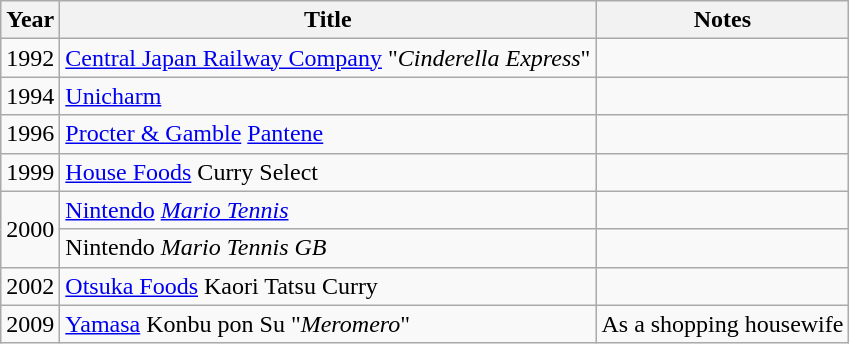<table class="wikitable">
<tr>
<th>Year</th>
<th>Title</th>
<th>Notes</th>
</tr>
<tr>
<td>1992</td>
<td><a href='#'>Central Japan Railway Company</a> "<em>Cinderella Express</em>"</td>
<td></td>
</tr>
<tr>
<td>1994</td>
<td><a href='#'>Unicharm</a></td>
<td></td>
</tr>
<tr>
<td>1996</td>
<td><a href='#'>Procter & Gamble</a> <a href='#'>Pantene</a></td>
<td></td>
</tr>
<tr>
<td>1999</td>
<td><a href='#'>House Foods</a> Curry Select</td>
<td></td>
</tr>
<tr>
<td rowspan="2">2000</td>
<td><a href='#'>Nintendo</a> <em><a href='#'>Mario Tennis</a></em></td>
<td></td>
</tr>
<tr>
<td>Nintendo <em>Mario Tennis GB</em></td>
<td></td>
</tr>
<tr>
<td>2002</td>
<td><a href='#'>Otsuka Foods</a> Kaori Tatsu Curry</td>
<td></td>
</tr>
<tr>
<td>2009</td>
<td><a href='#'>Yamasa</a> Konbu pon Su "<em>Meromero</em>"</td>
<td>As a shopping housewife</td>
</tr>
</table>
